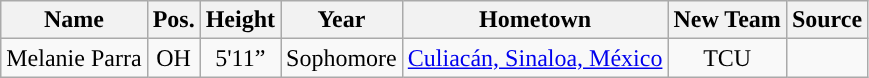<table class="wikitable sortable" border="1">
<tr>
<th style="text-align:center; ">Name</th>
<th style="text-align:center; ">Pos.</th>
<th style="text-align:center; ">Height</th>
<th style="text-align:center; ">Year</th>
<th style="text-align:center; ">Hometown</th>
<th style="text-align:center; ">New Team</th>
<th style="text-align:center; ">Source</th>
</tr>
<tr align="center">
<td>Melanie Parra</td>
<td>OH</td>
<td>5'11”</td>
<td>Sophomore</td>
<td><a href='#'>Culiacán, Sinaloa, México</a></td>
<td>TCU</td>
<td></td>
</tr>
</table>
